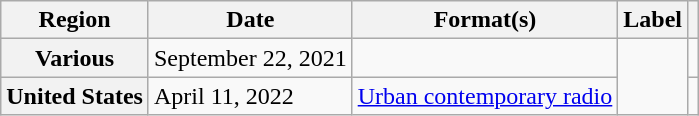<table class="wikitable plainrowheaders">
<tr>
<th scope="col">Region</th>
<th scope="col">Date</th>
<th scope="col">Format(s)</th>
<th scope="col">Label</th>
<th scope="col"></th>
</tr>
<tr>
<th scope="row">Various</th>
<td>September 22, 2021</td>
<td></td>
<td rowspan="2"></td>
<td align="center"></td>
</tr>
<tr>
<th scope="row"rowspan="2">United States</th>
<td>April 11, 2022</td>
<td><a href='#'>Urban contemporary radio</a></td>
<td align="center"></td>
</tr>
</table>
